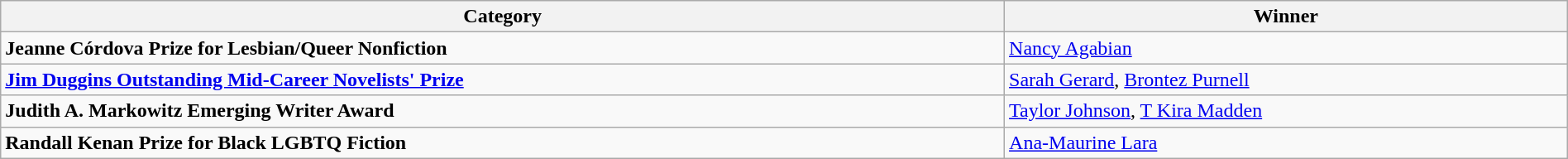<table class="wikitable" width="100%">
<tr>
<th>Category</th>
<th>Winner</th>
</tr>
<tr>
<td><strong>Jeanne Córdova Prize for Lesbian/Queer Nonfiction</strong></td>
<td><a href='#'>Nancy Agabian</a></td>
</tr>
<tr>
<td><strong><a href='#'>Jim Duggins Outstanding Mid-Career Novelists' Prize</a></strong></td>
<td><a href='#'>Sarah Gerard</a>, <a href='#'>Brontez Purnell</a></td>
</tr>
<tr>
<td><strong>Judith A. Markowitz Emerging Writer Award</strong></td>
<td><a href='#'>Taylor Johnson</a>, <a href='#'>T Kira Madden</a></td>
</tr>
<tr>
<td><strong>Randall Kenan Prize for Black LGBTQ Fiction</strong></td>
<td><a href='#'>Ana-Maurine Lara</a></td>
</tr>
</table>
